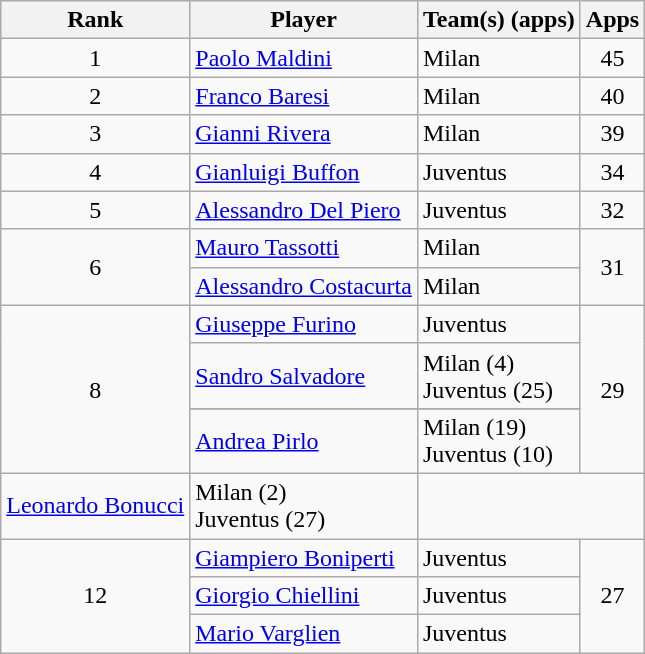<table class=wikitable style="text-align:center">
<tr>
<th>Rank</th>
<th>Player</th>
<th>Team(s) (apps)</th>
<th>Apps</th>
</tr>
<tr>
<td>1</td>
<td align=left> <a href='#'>Paolo Maldini</a></td>
<td align=left>Milan</td>
<td>45</td>
</tr>
<tr>
<td>2</td>
<td align=left> <a href='#'>Franco Baresi</a></td>
<td align=left>Milan</td>
<td>40</td>
</tr>
<tr>
<td>3</td>
<td align=left> <a href='#'>Gianni Rivera</a></td>
<td align=left>Milan</td>
<td>39</td>
</tr>
<tr>
<td>4</td>
<td align=left> <a href='#'>Gianluigi Buffon</a></td>
<td align=left>Juventus</td>
<td>34</td>
</tr>
<tr>
<td>5</td>
<td align=left> <a href='#'>Alessandro Del Piero</a></td>
<td align=left>Juventus</td>
<td>32</td>
</tr>
<tr>
<td rowspan=2>6</td>
<td align=left> <a href='#'>Mauro Tassotti</a></td>
<td align=left>Milan</td>
<td rowspan=2>31</td>
</tr>
<tr>
<td align=left> <a href='#'>Alessandro Costacurta</a></td>
<td align=left>Milan</td>
</tr>
<tr>
<td rowspan=4>8</td>
<td align=left> <a href='#'>Giuseppe Furino</a></td>
<td align=left>Juventus</td>
<td rowspan=4>29</td>
</tr>
<tr>
<td align=left> <a href='#'>Sandro Salvadore</a></td>
<td align=left>Milan (4)<br>Juventus (25)</td>
</tr>
<tr>
</tr>
<tr>
<td align=left> <a href='#'>Andrea Pirlo</a></td>
<td align=left>Milan (19)<br>Juventus (10)</td>
</tr>
<tr>
<td align=left> <a href='#'>Leonardo Bonucci</a></td>
<td align=left>Milan (2)<br>Juventus (27)</td>
</tr>
<tr>
<td rowspan=3>12</td>
<td align=left> <a href='#'>Giampiero Boniperti</a></td>
<td align=left>Juventus</td>
<td rowspan=3>27</td>
</tr>
<tr>
<td align=left> <a href='#'>Giorgio Chiellini</a></td>
<td align=left>Juventus</td>
</tr>
<tr>
<td align=left> <a href='#'>Mario Varglien</a></td>
<td align=left>Juventus</td>
</tr>
</table>
